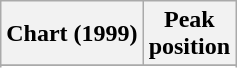<table class="wikitable plainrowheaders">
<tr>
<th>Chart (1999)</th>
<th>Peak<br>position</th>
</tr>
<tr>
</tr>
<tr>
</tr>
</table>
